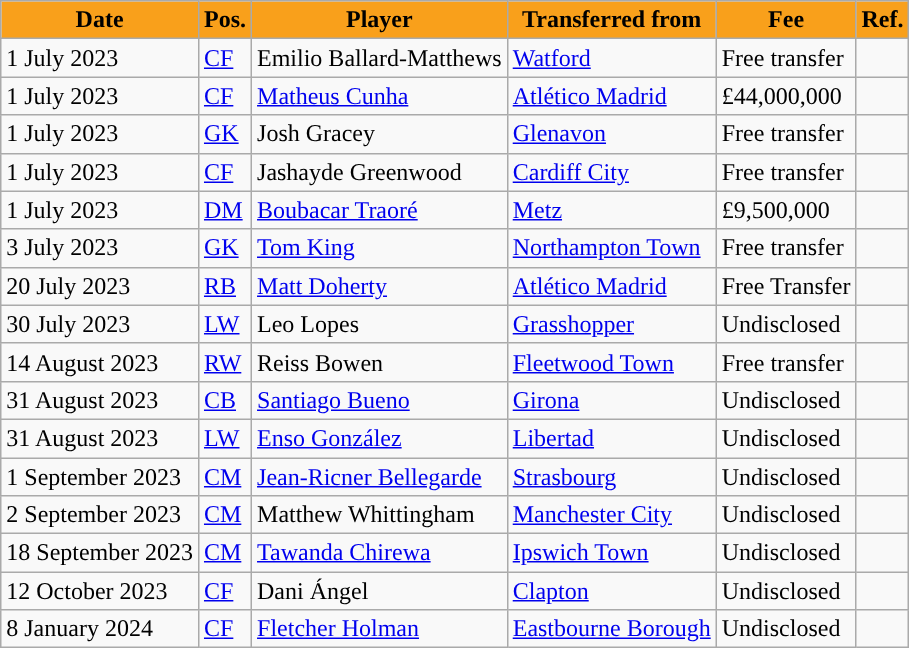<table class="wikitable plainrowheaders sortable">
<tr>
<th style="background:#F9A01B; color:#000000; ">Date</th>
<th style="background:#F9A01B; color:#000000; ">Pos.</th>
<th style="background:#F9A01B; color:#000000; ">Player</th>
<th style="background:#F9A01B; color:#000000; ">Transferred from</th>
<th style="background:#F9A01B; color:#000000; ">Fee</th>
<th style="background:#F9A01B; color:#000000; ">Ref.</th>
</tr>
<tr>
<td>1 July 2023</td>
<td><a href='#'>CF</a></td>
<td> Emilio Ballard-Matthews</td>
<td> <a href='#'>Watford</a></td>
<td>Free transfer</td>
<td></td>
</tr>
<tr>
<td>1 July 2023</td>
<td><a href='#'>CF</a></td>
<td> <a href='#'>Matheus Cunha</a></td>
<td> <a href='#'>Atlético Madrid</a></td>
<td>£44,000,000</td>
<td></td>
</tr>
<tr>
<td>1 July 2023</td>
<td><a href='#'>GK</a></td>
<td> Josh Gracey</td>
<td> <a href='#'>Glenavon</a></td>
<td>Free transfer</td>
<td></td>
</tr>
<tr>
<td>1 July 2023</td>
<td><a href='#'>CF</a></td>
<td> Jashayde Greenwood</td>
<td> <a href='#'>Cardiff City</a></td>
<td>Free transfer</td>
<td></td>
</tr>
<tr>
<td>1 July 2023</td>
<td><a href='#'>DM</a></td>
<td> <a href='#'>Boubacar Traoré</a></td>
<td> <a href='#'>Metz</a></td>
<td>£9,500,000</td>
<td></td>
</tr>
<tr>
<td>3 July 2023</td>
<td><a href='#'>GK</a></td>
<td> <a href='#'>Tom King</a></td>
<td> <a href='#'>Northampton Town</a></td>
<td>Free transfer</td>
<td></td>
</tr>
<tr>
<td>20 July 2023</td>
<td><a href='#'>RB</a></td>
<td> <a href='#'>Matt Doherty</a></td>
<td> <a href='#'>Atlético Madrid</a></td>
<td>Free Transfer</td>
<td></td>
</tr>
<tr>
<td>30 July 2023</td>
<td><a href='#'>LW</a></td>
<td> Leo Lopes</td>
<td> <a href='#'>Grasshopper</a></td>
<td>Undisclosed</td>
<td></td>
</tr>
<tr>
<td>14 August 2023</td>
<td><a href='#'>RW</a></td>
<td> Reiss Bowen</td>
<td> <a href='#'>Fleetwood Town</a></td>
<td>Free transfer</td>
<td></td>
</tr>
<tr>
<td>31 August 2023</td>
<td><a href='#'>CB</a></td>
<td> <a href='#'>Santiago Bueno</a></td>
<td> <a href='#'>Girona</a></td>
<td>Undisclosed</td>
<td></td>
</tr>
<tr>
<td>31 August 2023</td>
<td><a href='#'>LW</a></td>
<td> <a href='#'>Enso González</a></td>
<td> <a href='#'>Libertad</a></td>
<td>Undisclosed</td>
<td></td>
</tr>
<tr>
<td>1 September 2023</td>
<td><a href='#'>CM</a></td>
<td> <a href='#'>Jean-Ricner Bellegarde</a></td>
<td> <a href='#'>Strasbourg</a></td>
<td>Undisclosed</td>
<td></td>
</tr>
<tr>
<td>2 September 2023</td>
<td><a href='#'>CM</a></td>
<td> Matthew Whittingham</td>
<td> <a href='#'>Manchester City</a></td>
<td>Undisclosed</td>
<td></td>
</tr>
<tr>
<td>18 September 2023</td>
<td><a href='#'>CM</a></td>
<td> <a href='#'>Tawanda Chirewa</a></td>
<td> <a href='#'>Ipswich Town</a></td>
<td>Undisclosed</td>
<td></td>
</tr>
<tr>
<td>12 October 2023</td>
<td><a href='#'>CF</a></td>
<td> Dani Ángel</td>
<td> <a href='#'>Clapton</a></td>
<td>Undisclosed</td>
<td></td>
</tr>
<tr>
<td>8 January 2024</td>
<td><a href='#'>CF</a></td>
<td> <a href='#'>Fletcher Holman</a></td>
<td> <a href='#'>Eastbourne Borough</a></td>
<td>Undisclosed</td>
<td></td>
</tr>
</table>
